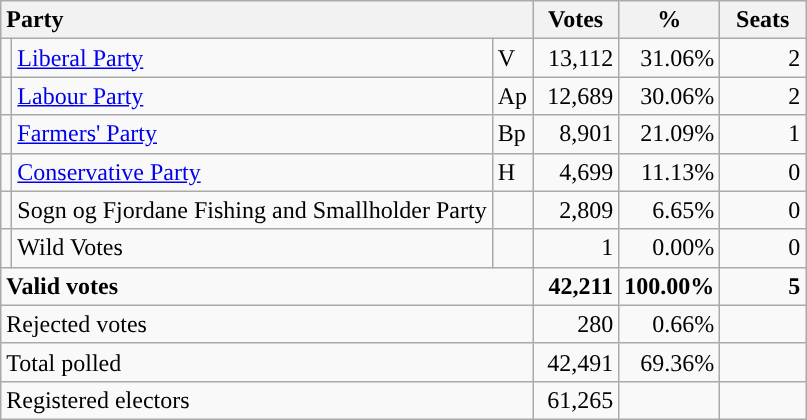<table class="wikitable" border="1" style="text-align:right;">
<tr>
<th style="text-align:left;" colspan=3>Party</th>
<th align=center width="50">Votes</th>
<th align=center width="50">%</th>
<th align=center width="50">Seats</th>
</tr>
<tr>
<td style="color:inherit;background:"></td>
<td align=left><a href='#'>Liberal Party</a></td>
<td align=left>V</td>
<td>13,112</td>
<td>31.06%</td>
<td>2</td>
</tr>
<tr>
<td style="color:inherit;background:"></td>
<td align=left><a href='#'>Labour Party</a></td>
<td align=left>Ap</td>
<td>12,689</td>
<td>30.06%</td>
<td>2</td>
</tr>
<tr>
<td style="color:inherit;background:"></td>
<td align=left><a href='#'>Farmers' Party</a></td>
<td align=left>Bp</td>
<td>8,901</td>
<td>21.09%</td>
<td>1</td>
</tr>
<tr>
<td style="color:inherit;background:"></td>
<td align=left><a href='#'>Conservative Party</a></td>
<td align=left>H</td>
<td>4,699</td>
<td>11.13%</td>
<td>0</td>
</tr>
<tr>
<td></td>
<td align=left>Sogn og Fjordane Fishing and Smallholder Party</td>
<td align=left></td>
<td>2,809</td>
<td>6.65%</td>
<td>0</td>
</tr>
<tr>
<td></td>
<td align=left>Wild Votes</td>
<td align=left></td>
<td>1</td>
<td>0.00%</td>
<td>0</td>
</tr>
<tr style="font-weight:bold">
<td align=left colspan=3>Valid votes</td>
<td>42,211</td>
<td>100.00%</td>
<td>5</td>
</tr>
<tr>
<td align=left colspan=3>Rejected votes</td>
<td>280</td>
<td>0.66%</td>
<td></td>
</tr>
<tr>
<td align=left colspan=3>Total polled</td>
<td>42,491</td>
<td>69.36%</td>
<td></td>
</tr>
<tr>
<td align=left colspan=3>Registered electors</td>
<td>61,265</td>
<td></td>
<td></td>
</tr>
</table>
